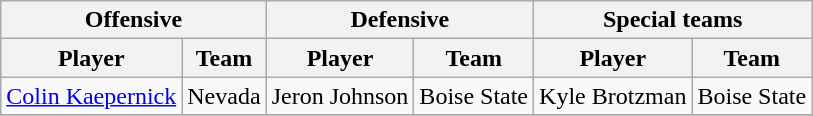<table class="wikitable" border="1">
<tr>
<th colspan="2">Offensive</th>
<th colspan="2">Defensive</th>
<th colspan="2">Special teams</th>
</tr>
<tr>
<th>Player</th>
<th>Team</th>
<th>Player</th>
<th>Team</th>
<th>Player</th>
<th>Team</th>
</tr>
<tr>
<td><a href='#'>Colin Kaepernick</a></td>
<td>Nevada</td>
<td>Jeron Johnson</td>
<td>Boise State</td>
<td>Kyle Brotzman</td>
<td>Boise State</td>
</tr>
<tr>
</tr>
</table>
